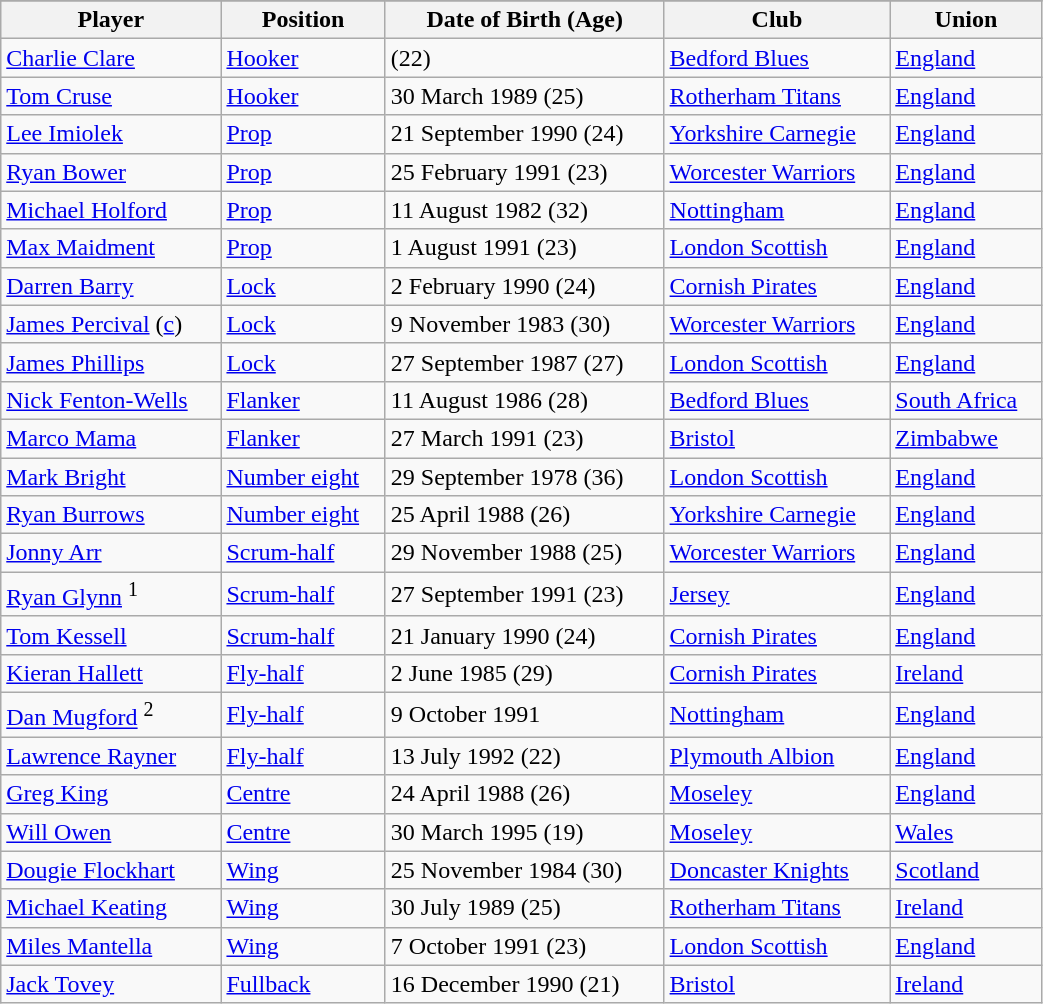<table class="wikitable collapsible collapsed" style="width:55%">
<tr>
</tr>
<tr>
<th>Player</th>
<th>Position</th>
<th>Date of Birth (Age)</th>
<th>Club</th>
<th>Union</th>
</tr>
<tr>
<td><a href='#'>Charlie Clare</a></td>
<td><a href='#'>Hooker</a></td>
<td>(22)</td>
<td><a href='#'>Bedford Blues</a></td>
<td> <a href='#'>England</a></td>
</tr>
<tr>
<td><a href='#'>Tom Cruse</a></td>
<td><a href='#'>Hooker</a></td>
<td>30 March 1989 (25)</td>
<td><a href='#'>Rotherham Titans</a></td>
<td> <a href='#'>England</a></td>
</tr>
<tr>
<td><a href='#'>Lee Imiolek</a></td>
<td><a href='#'>Prop</a></td>
<td>21 September 1990 (24)</td>
<td><a href='#'>Yorkshire Carnegie</a></td>
<td> <a href='#'>England</a></td>
</tr>
<tr>
<td><a href='#'>Ryan Bower</a></td>
<td><a href='#'>Prop</a></td>
<td>25 February 1991 (23)</td>
<td><a href='#'>Worcester Warriors</a></td>
<td> <a href='#'>England</a></td>
</tr>
<tr>
<td><a href='#'>Michael Holford</a></td>
<td><a href='#'>Prop</a></td>
<td>11 August 1982 (32)</td>
<td><a href='#'>Nottingham</a></td>
<td> <a href='#'>England</a></td>
</tr>
<tr>
<td><a href='#'>Max Maidment</a></td>
<td><a href='#'>Prop</a></td>
<td>1 August 1991 (23)</td>
<td><a href='#'>London Scottish</a></td>
<td> <a href='#'>England</a></td>
</tr>
<tr>
<td><a href='#'>Darren Barry</a></td>
<td><a href='#'>Lock</a></td>
<td>2 February 1990 (24)</td>
<td><a href='#'>Cornish Pirates</a></td>
<td> <a href='#'>England</a></td>
</tr>
<tr>
<td><a href='#'>James Percival</a> (<a href='#'>c</a>)</td>
<td><a href='#'>Lock</a></td>
<td>9 November 1983 (30)</td>
<td><a href='#'>Worcester Warriors</a></td>
<td> <a href='#'>England</a></td>
</tr>
<tr>
<td><a href='#'>James Phillips</a></td>
<td><a href='#'>Lock</a></td>
<td>27 September 1987 (27)</td>
<td><a href='#'>London Scottish</a></td>
<td> <a href='#'>England</a></td>
</tr>
<tr>
<td><a href='#'>Nick Fenton-Wells</a></td>
<td><a href='#'>Flanker</a></td>
<td>11 August 1986 (28)</td>
<td><a href='#'>Bedford Blues</a></td>
<td> <a href='#'>South Africa</a></td>
</tr>
<tr>
<td><a href='#'>Marco Mama</a></td>
<td><a href='#'>Flanker</a></td>
<td>27 March 1991 (23)</td>
<td><a href='#'>Bristol</a></td>
<td> <a href='#'>Zimbabwe</a></td>
</tr>
<tr>
<td><a href='#'>Mark Bright</a></td>
<td><a href='#'>Number eight</a></td>
<td>29 September 1978 (36)</td>
<td><a href='#'>London Scottish</a></td>
<td> <a href='#'>England</a></td>
</tr>
<tr>
<td><a href='#'>Ryan Burrows</a></td>
<td><a href='#'>Number eight</a></td>
<td>25 April 1988 (26)</td>
<td><a href='#'>Yorkshire Carnegie</a></td>
<td> <a href='#'>England</a></td>
</tr>
<tr>
<td><a href='#'>Jonny Arr</a></td>
<td><a href='#'>Scrum-half</a></td>
<td>29 November 1988 (25)</td>
<td><a href='#'>Worcester Warriors</a></td>
<td> <a href='#'>England</a></td>
</tr>
<tr>
<td><a href='#'>Ryan Glynn</a> <sup>1</sup></td>
<td><a href='#'>Scrum-half</a></td>
<td>27 September 1991 (23)</td>
<td><a href='#'>Jersey</a></td>
<td> <a href='#'>England</a></td>
</tr>
<tr>
<td><a href='#'>Tom Kessell</a></td>
<td><a href='#'>Scrum-half</a></td>
<td>21 January 1990 (24)</td>
<td><a href='#'>Cornish Pirates</a></td>
<td> <a href='#'>England</a></td>
</tr>
<tr>
<td><a href='#'>Kieran Hallett</a></td>
<td><a href='#'>Fly-half</a></td>
<td>2 June 1985 (29)</td>
<td><a href='#'>Cornish Pirates</a></td>
<td> <a href='#'>Ireland</a></td>
</tr>
<tr>
<td><a href='#'>Dan Mugford</a> <sup>2</sup></td>
<td><a href='#'>Fly-half</a></td>
<td>9 October 1991</td>
<td><a href='#'>Nottingham</a></td>
<td> <a href='#'>England</a></td>
</tr>
<tr>
<td><a href='#'>Lawrence Rayner</a></td>
<td><a href='#'>Fly-half</a></td>
<td>13 July 1992 (22)</td>
<td><a href='#'>Plymouth Albion</a></td>
<td> <a href='#'>England</a></td>
</tr>
<tr>
<td><a href='#'>Greg King</a></td>
<td><a href='#'>Centre</a></td>
<td>24 April 1988 (26)</td>
<td><a href='#'>Moseley</a></td>
<td> <a href='#'>England</a></td>
</tr>
<tr>
<td><a href='#'>Will Owen</a></td>
<td><a href='#'>Centre</a></td>
<td>30 March 1995 (19)</td>
<td><a href='#'>Moseley</a></td>
<td> <a href='#'>Wales</a></td>
</tr>
<tr>
<td><a href='#'>Dougie Flockhart</a></td>
<td><a href='#'>Wing</a></td>
<td>25 November 1984 (30)</td>
<td><a href='#'>Doncaster Knights</a></td>
<td> <a href='#'>Scotland</a></td>
</tr>
<tr>
<td><a href='#'>Michael Keating</a></td>
<td><a href='#'>Wing</a></td>
<td>30 July 1989 (25)</td>
<td><a href='#'>Rotherham Titans</a></td>
<td> <a href='#'>Ireland</a></td>
</tr>
<tr>
<td><a href='#'>Miles Mantella</a></td>
<td><a href='#'>Wing</a></td>
<td>7 October 1991 (23)</td>
<td><a href='#'>London Scottish</a></td>
<td> <a href='#'>England</a></td>
</tr>
<tr>
<td><a href='#'>Jack Tovey</a></td>
<td><a href='#'>Fullback</a></td>
<td>16 December 1990 (21)</td>
<td><a href='#'>Bristol</a></td>
<td> <a href='#'>Ireland</a></td>
</tr>
</table>
